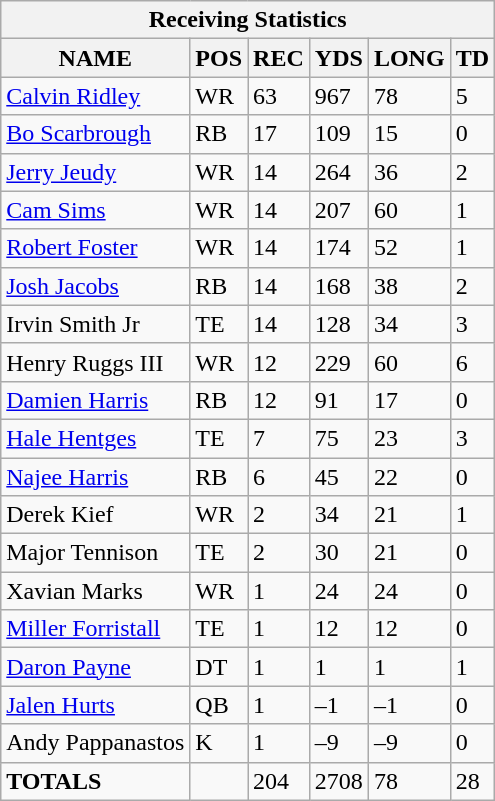<table class="wikitable sortable collapsible collapsed">
<tr>
<th colspan="7">Receiving Statistics</th>
</tr>
<tr>
<th>NAME</th>
<th>POS</th>
<th>REC</th>
<th>YDS</th>
<th>LONG</th>
<th>TD</th>
</tr>
<tr>
<td><a href='#'>Calvin Ridley</a></td>
<td>WR</td>
<td>63</td>
<td>967</td>
<td>78</td>
<td>5</td>
</tr>
<tr>
<td><a href='#'>Bo Scarbrough</a></td>
<td>RB</td>
<td>17</td>
<td>109</td>
<td>15</td>
<td>0</td>
</tr>
<tr>
<td><a href='#'>Jerry Jeudy</a></td>
<td>WR</td>
<td>14</td>
<td>264</td>
<td>36</td>
<td>2</td>
</tr>
<tr>
<td><a href='#'>Cam Sims</a></td>
<td>WR</td>
<td>14</td>
<td>207</td>
<td>60</td>
<td>1</td>
</tr>
<tr>
<td><a href='#'>Robert Foster</a></td>
<td>WR</td>
<td>14</td>
<td>174</td>
<td>52</td>
<td>1</td>
</tr>
<tr>
<td><a href='#'>Josh Jacobs</a></td>
<td>RB</td>
<td>14</td>
<td>168</td>
<td>38</td>
<td>2</td>
</tr>
<tr>
<td>Irvin Smith Jr</td>
<td>TE</td>
<td>14</td>
<td>128</td>
<td>34</td>
<td>3</td>
</tr>
<tr>
<td>Henry Ruggs III</td>
<td>WR</td>
<td>12</td>
<td>229</td>
<td>60</td>
<td>6</td>
</tr>
<tr>
<td><a href='#'>Damien Harris</a></td>
<td>RB</td>
<td>12</td>
<td>91</td>
<td>17</td>
<td>0</td>
</tr>
<tr>
<td><a href='#'>Hale Hentges</a></td>
<td>TE</td>
<td>7</td>
<td>75</td>
<td>23</td>
<td>3</td>
</tr>
<tr>
<td><a href='#'>Najee Harris</a></td>
<td>RB</td>
<td>6</td>
<td>45</td>
<td>22</td>
<td>0</td>
</tr>
<tr>
<td>Derek Kief</td>
<td>WR</td>
<td>2</td>
<td>34</td>
<td>21</td>
<td>1</td>
</tr>
<tr>
<td>Major Tennison</td>
<td>TE</td>
<td>2</td>
<td>30</td>
<td>21</td>
<td>0</td>
</tr>
<tr>
<td>Xavian Marks</td>
<td>WR</td>
<td>1</td>
<td>24</td>
<td>24</td>
<td>0</td>
</tr>
<tr>
<td><a href='#'>Miller Forristall</a></td>
<td>TE</td>
<td>1</td>
<td>12</td>
<td>12</td>
<td>0</td>
</tr>
<tr>
<td><a href='#'>Daron Payne</a></td>
<td>DT</td>
<td>1</td>
<td>1</td>
<td>1</td>
<td>1</td>
</tr>
<tr>
<td><a href='#'>Jalen Hurts</a></td>
<td>QB</td>
<td>1</td>
<td>–1</td>
<td>–1</td>
<td>0</td>
</tr>
<tr>
<td>Andy Pappanastos</td>
<td>K</td>
<td>1</td>
<td>–9</td>
<td>–9</td>
<td>0</td>
</tr>
<tr>
<td><strong>TOTALS</strong></td>
<td></td>
<td>204</td>
<td>2708</td>
<td>78</td>
<td>28</td>
</tr>
</table>
